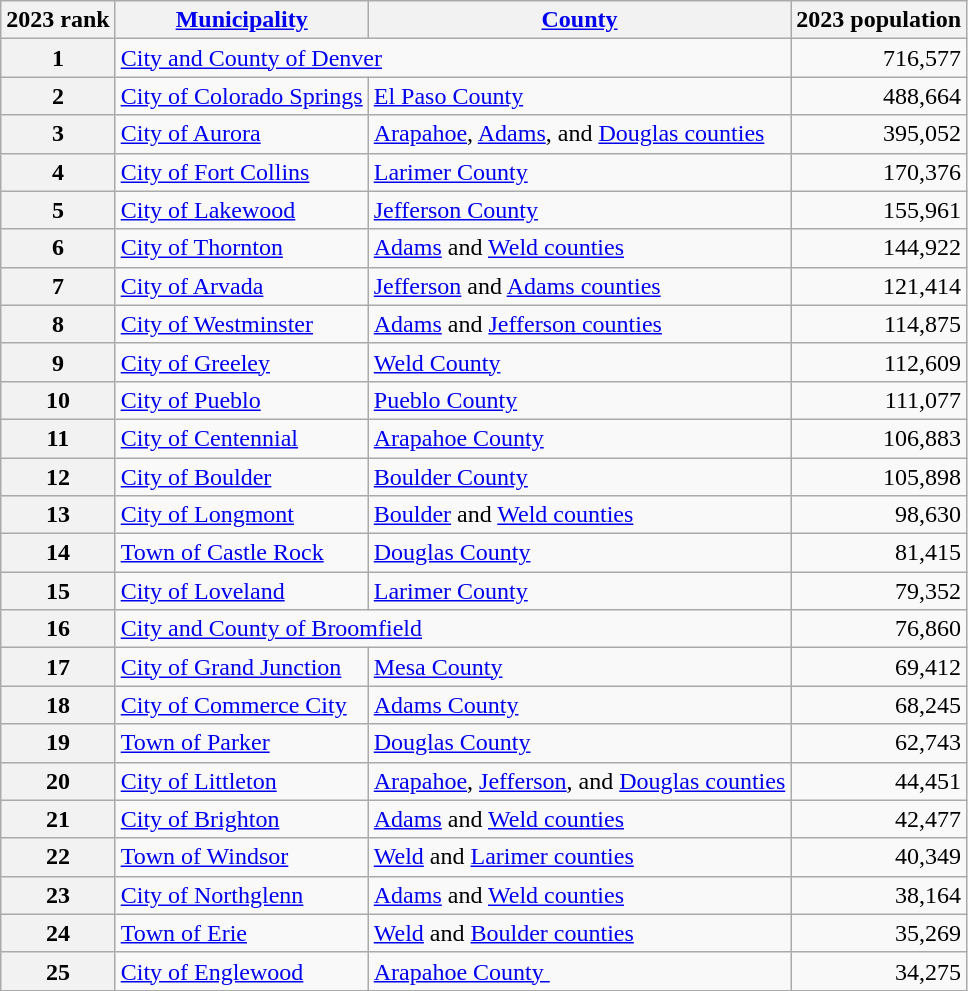<table class="wikitable sortable">
<tr>
<th scope=col>2023 rank</th>
<th scope=col><a href='#'>Municipality</a></th>
<th scope=col><a href='#'>County</a></th>
<th scope=col>2023 population</th>
</tr>
<tr>
<th scope=row align=center>1</th>
<td colspan=2 data-sort-value="Denver"><a href='#'>City and County of Denver</a><br></td>
<td align=right>716,577</td>
</tr>
<tr>
<th scope=row align=center>2</th>
<td data-sort-value="Colorado Springs"><a href='#'>City of Colorado Springs</a></td>
<td><a href='#'>El Paso County</a></td>
<td align=right>488,664</td>
</tr>
<tr>
<th scope=row align=center>3</th>
<td data-sort-value="Aurora"><a href='#'>City of Aurora</a></td>
<td><a href='#'>Arapahoe</a>, <a href='#'>Adams</a>, and <a href='#'>Douglas counties</a></td>
<td align=right>395,052</td>
</tr>
<tr>
<th scope=row align=center>4</th>
<td data-sort-value="Fort Collins"><a href='#'>City of Fort Collins</a></td>
<td><a href='#'>Larimer County</a></td>
<td align=right>170,376</td>
</tr>
<tr>
<th scope=row align=center>5</th>
<td data-sort-value="Lakewood"><a href='#'>City of Lakewood</a></td>
<td><a href='#'>Jefferson County</a></td>
<td align=right>155,961</td>
</tr>
<tr>
<th scope=row align=center>6</th>
<td data-sort-value="Thornton"><a href='#'>City of Thornton</a></td>
<td><a href='#'>Adams</a> and <a href='#'>Weld counties</a></td>
<td align=right>144,922</td>
</tr>
<tr>
<th scope=row align=center>7</th>
<td data-sort-value="Arvada"><a href='#'>City of Arvada</a></td>
<td><a href='#'>Jefferson</a> and <a href='#'>Adams counties</a></td>
<td align=right>121,414</td>
</tr>
<tr>
<th scope=row align=center>8</th>
<td data-sort-value="Westminster"><a href='#'>City of Westminster</a></td>
<td><a href='#'>Adams</a> and <a href='#'>Jefferson counties</a></td>
<td align=right>114,875</td>
</tr>
<tr>
<th scope=row align=center>9</th>
<td data-sort-value="Greeley"><a href='#'>City of Greeley</a></td>
<td><a href='#'>Weld County</a></td>
<td align=right>112,609</td>
</tr>
<tr>
<th scope=row align=center>10</th>
<td data-sort-value="Pueblo"><a href='#'>City of Pueblo</a></td>
<td><a href='#'>Pueblo County</a></td>
<td align=right>111,077</td>
</tr>
<tr>
<th scope=row align=center>11</th>
<td data-sort-value="Centennial"><a href='#'>City of Centennial</a></td>
<td><a href='#'>Arapahoe County</a></td>
<td align=right>106,883</td>
</tr>
<tr>
<th scope=row align=center>12</th>
<td data-sort-value="Boulder"><a href='#'>City of Boulder</a></td>
<td><a href='#'>Boulder County</a></td>
<td align=right>105,898</td>
</tr>
<tr>
<th scope=row align=center>13</th>
<td data-sort-value="Longmont"><a href='#'>City of Longmont</a></td>
<td><a href='#'>Boulder</a> and <a href='#'>Weld counties</a></td>
<td align=right>98,630</td>
</tr>
<tr>
<th scope=row align=center>14</th>
<td data-sort-value="Castle Rock"><a href='#'>Town of Castle Rock</a></td>
<td><a href='#'>Douglas County</a></td>
<td align=right>81,415</td>
</tr>
<tr>
<th scope=row align=center>15</th>
<td data-sort-value="Loveland"><a href='#'>City of Loveland</a></td>
<td><a href='#'>Larimer County</a></td>
<td align=right>79,352</td>
</tr>
<tr>
<th scope=row align=center>16</th>
<td colspan=2 data-sort-value="Broomfield"><a href='#'>City and County of Broomfield</a><br></td>
<td align=right>76,860</td>
</tr>
<tr>
<th scope=row align=center>17</th>
<td data-sort-value="Grand Junction"><a href='#'>City of Grand Junction</a></td>
<td><a href='#'>Mesa County</a></td>
<td align=right>69,412</td>
</tr>
<tr>
<th scope=row align=center>18</th>
<td data-sort-value="Commerce City"><a href='#'>City of Commerce City</a></td>
<td><a href='#'>Adams County</a></td>
<td align=right>68,245</td>
</tr>
<tr>
<th scope=row align=center>19</th>
<td data-sort-value="Parker"><a href='#'>Town of Parker</a></td>
<td><a href='#'>Douglas County</a></td>
<td align=right>62,743</td>
</tr>
<tr>
<th scope=row align=center>20</th>
<td data-sort-value="Littleton"><a href='#'>City of Littleton</a></td>
<td><a href='#'>Arapahoe</a>, <a href='#'>Jefferson</a>, and <a href='#'>Douglas counties</a></td>
<td align=right>44,451</td>
</tr>
<tr>
<th scope=row align=center>21</th>
<td data-sort-value="Brighton"><a href='#'>City of Brighton</a></td>
<td><a href='#'>Adams</a> and <a href='#'>Weld counties</a></td>
<td align=right>42,477</td>
</tr>
<tr>
<th scope=row align=center>22</th>
<td data-sort-value="Windsor"><a href='#'>Town of Windsor</a></td>
<td><a href='#'>Weld</a> and <a href='#'>Larimer counties</a></td>
<td align=right>40,349</td>
</tr>
<tr>
<th scope=row align=center>23</th>
<td data-sort-value="Northglenn"><a href='#'>City of Northglenn</a></td>
<td><a href='#'>Adams</a> and <a href='#'>Weld counties</a></td>
<td align=right>38,164</td>
</tr>
<tr>
<th scope=row align=center>24</th>
<td data-sort-value="Erie"><a href='#'>Town of Erie</a></td>
<td><a href='#'>Weld</a> and <a href='#'>Boulder counties</a></td>
<td align=right>35,269</td>
</tr>
<tr>
<th scope=row align=center>25</th>
<td data-sort-value="Englewood"><a href='#'>City of Englewood</a></td>
<td><a href='#'>Arapahoe County </a></td>
<td align=right>34,275</td>
</tr>
</table>
